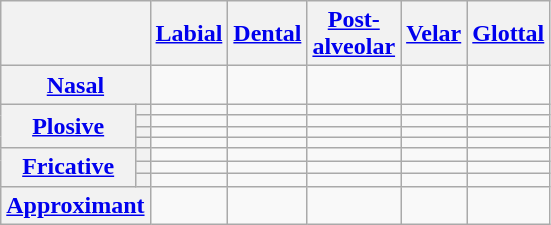<table class="wikitable" style="text-align:center">
<tr>
<th colspan="2"></th>
<th><a href='#'>Labial</a></th>
<th><a href='#'>Dental</a></th>
<th><a href='#'>Post-<br>alveolar</a></th>
<th><a href='#'>Velar</a></th>
<th><a href='#'>Glottal</a></th>
</tr>
<tr>
<th colspan="2"><a href='#'>Nasal</a></th>
<td></td>
<td></td>
<td></td>
<td></td>
<td></td>
</tr>
<tr>
<th rowspan="4"><a href='#'>Plosive</a></th>
<th></th>
<td></td>
<td></td>
<td></td>
<td></td>
<td></td>
</tr>
<tr>
<th></th>
<td></td>
<td></td>
<td></td>
<td></td>
<td></td>
</tr>
<tr>
<th></th>
<td></td>
<td></td>
<td></td>
<td></td>
<td></td>
</tr>
<tr>
<th></th>
<td></td>
<td></td>
<td></td>
<td></td>
<td></td>
</tr>
<tr>
<th rowspan="3"><a href='#'>Fricative</a></th>
<th></th>
<td></td>
<td></td>
<td></td>
<td></td>
<td></td>
</tr>
<tr>
<th></th>
<td></td>
<td></td>
<td></td>
<td></td>
<td></td>
</tr>
<tr>
<th></th>
<td></td>
<td></td>
<td></td>
<td></td>
<td></td>
</tr>
<tr>
<th colspan="2"><a href='#'>Approximant</a></th>
<td></td>
<td></td>
<td></td>
<td></td>
<td></td>
</tr>
</table>
